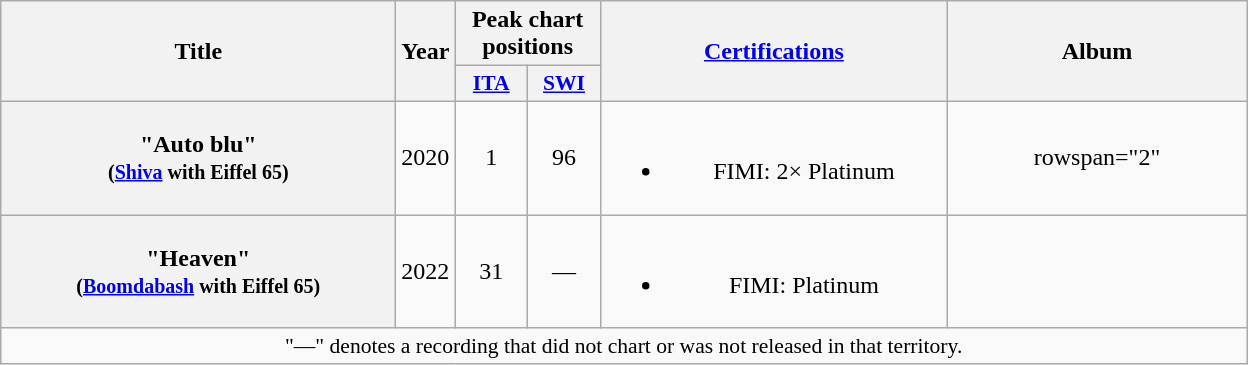<table class="wikitable plainrowheaders" style="text-align:center;">
<tr>
<th scope="col" rowspan="2" style="width:16em;">Title</th>
<th scope="col" rowspan="2">Year</th>
<th scope="col" colspan="2">Peak chart positions</th>
<th scope="col" rowspan="2" style="width:14em;"><a href='#'>Certifications</a></th>
<th scope="col" rowspan="2" style="width:12em;">Album</th>
</tr>
<tr>
<th scope="col" style="width:2.9em;font-size:90%;"><a href='#'>ITA</a><br></th>
<th scope="col" style="width:2.9em;font-size:90%;"><a href='#'>SWI</a><br></th>
</tr>
<tr>
<th scope="row">"Auto blu"<br><small>(<a href='#'>Shiva</a> with Eiffel 65)</small></th>
<td>2020</td>
<td>1</td>
<td>96</td>
<td><br><ul><li>FIMI: 2× Platinum</li></ul></td>
<td>rowspan="2" </td>
</tr>
<tr>
<th scope="row">"Heaven"<br><small>(<a href='#'>Boomdabash</a> with Eiffel 65)</small></th>
<td>2022</td>
<td>31</td>
<td>—</td>
<td><br><ul><li>FIMI: Platinum</li></ul></td>
</tr>
<tr>
<td colspan="7" style="font-size:90%">"—" denotes a recording that did not chart or was not released in that territory.</td>
</tr>
</table>
